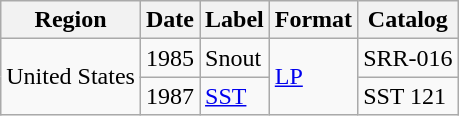<table class="wikitable">
<tr>
<th>Region</th>
<th>Date</th>
<th>Label</th>
<th>Format</th>
<th>Catalog</th>
</tr>
<tr>
<td rowspan="2">United States</td>
<td>1985</td>
<td>Snout</td>
<td rowspan="2"><a href='#'>LP</a></td>
<td>SRR-016</td>
</tr>
<tr>
<td>1987</td>
<td><a href='#'>SST</a></td>
<td>SST 121</td>
</tr>
</table>
